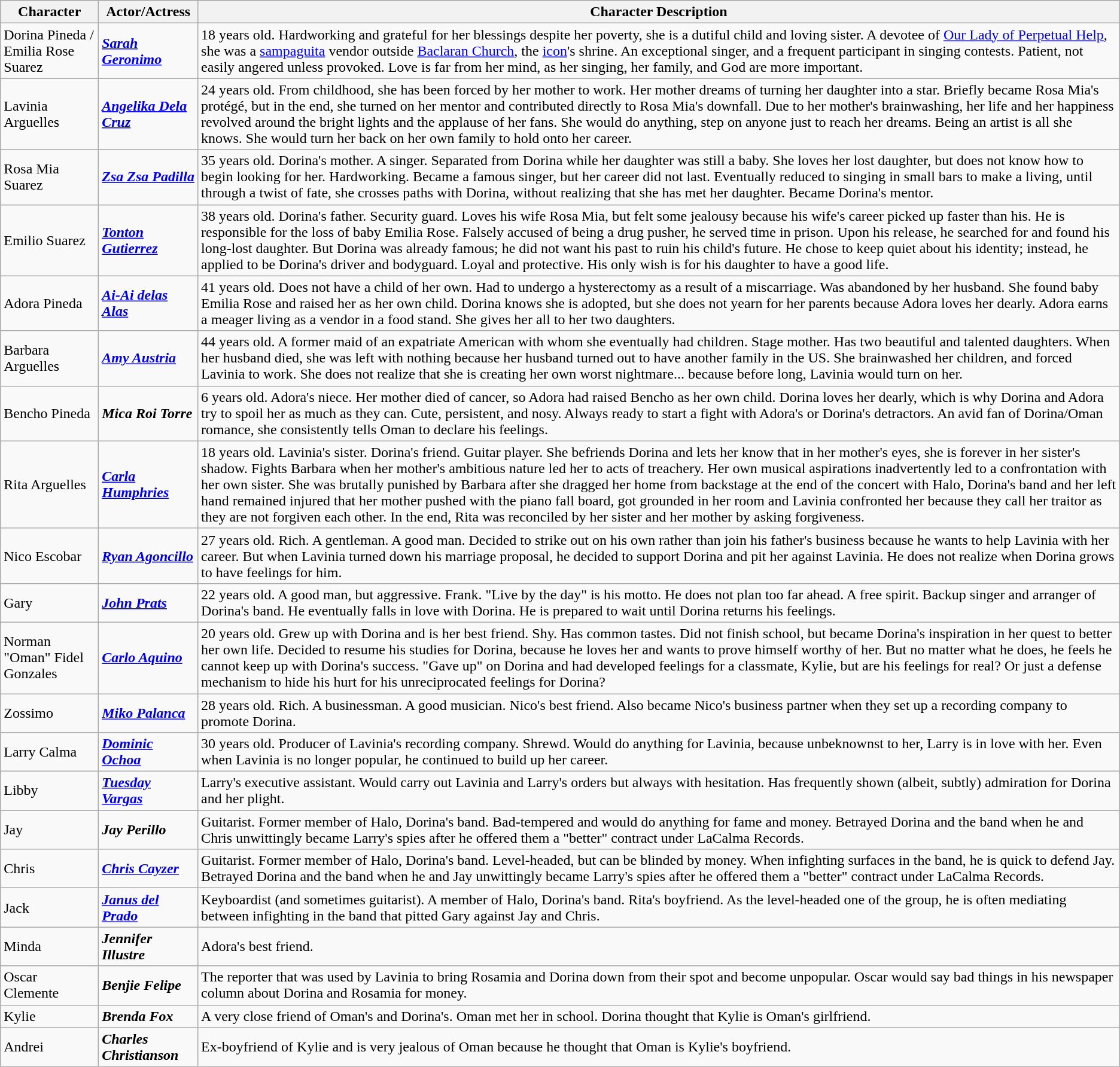<table class="wikitable">
<tr>
<th>Character</th>
<th>Actor/Actress</th>
<th>Character Description</th>
</tr>
<tr>
<td>Dorina Pineda / Emilia Rose Suarez</td>
<td><strong><em><a href='#'>Sarah Geronimo</a></em></strong></td>
<td>18 years old. Hardworking and grateful for her blessings despite her poverty, she is a dutiful child and loving sister. A devotee of <a href='#'>Our Lady of Perpetual Help</a>, she was a <a href='#'>sampaguita</a> vendor outside <a href='#'>Baclaran Church</a>, the <a href='#'>icon</a>'s shrine. An exceptional singer, and a frequent participant in singing contests. Patient, not easily angered unless provoked. Love is far from her mind, as her singing, her family, and God are more important.</td>
</tr>
<tr>
<td>Lavinia Arguelles</td>
<td><strong><em><a href='#'>Angelika Dela Cruz</a></em></strong></td>
<td>24 years old. From childhood, she has been forced by her mother to work. Her mother dreams of turning her daughter into a star. Briefly became Rosa Mia's protégé, but in the end, she turned on her mentor and contributed directly to Rosa Mia's downfall. Due to her mother's brainwashing, her life and her happiness revolved around the bright lights and the applause of her fans. She would do anything, step on anyone just to reach her dreams. Being an artist is all she knows. She would turn her back on her own family to hold onto her career.</td>
</tr>
<tr>
<td>Rosa Mia Suarez</td>
<td><strong><em><a href='#'>Zsa Zsa Padilla</a></em></strong></td>
<td>35 years old. Dorina's mother. A singer. Separated from Dorina while her daughter was still a baby. She loves her lost daughter, but does not know how to begin looking for her. Hardworking. Became a famous singer, but her career did not last. Eventually reduced to singing in small bars to make a living, until through a twist of fate, she crosses paths with Dorina, without realizing that she has met her daughter. Became Dorina's mentor.</td>
</tr>
<tr>
<td>Emilio Suarez</td>
<td><strong><em><a href='#'>Tonton Gutierrez</a></em></strong></td>
<td>38 years old. Dorina's father. Security guard. Loves his wife Rosa Mia, but felt some jealousy because his wife's career picked up faster than his. He is responsible for the loss of baby Emilia Rose. Falsely accused of being a drug pusher, he served time in prison. Upon his release, he searched for and found his long-lost daughter. But Dorina was already famous; he did not want his past to ruin his child's future. He chose to keep quiet about his identity; instead, he applied to be Dorina's driver and bodyguard. Loyal and protective. His only wish is for his daughter to have a good life.</td>
</tr>
<tr>
<td>Adora Pineda</td>
<td><strong><em><a href='#'>Ai-Ai delas Alas</a></em></strong></td>
<td>41 years old. Does not have a child of her own. Had to undergo a hysterectomy as a result of a miscarriage. Was abandoned by her husband. She found baby Emilia Rose and raised her as her own child. Dorina knows she is adopted, but she does not yearn for her parents because Adora loves her dearly. Adora earns a meager living as a vendor in a food stand. She gives her all to her two daughters.</td>
</tr>
<tr>
<td>Barbara Arguelles</td>
<td><strong><em><a href='#'>Amy Austria</a></em></strong></td>
<td>44 years old. A former maid of an expatriate American with whom she eventually had children. Stage mother. Has two beautiful and talented daughters. When her husband died, she was left with nothing because her husband turned out to have another family in the US. She brainwashed her children, and forced Lavinia to work. She does not realize that she is creating her own worst nightmare... because before long, Lavinia would turn on her.</td>
</tr>
<tr>
<td>Bencho Pineda</td>
<td><strong><em>Mica Roi Torre</em></strong></td>
<td>6 years old. Adora's niece. Her mother died of cancer, so Adora had raised Bencho as her own child. Dorina loves her dearly, which is why Dorina and Adora try to spoil her as much as they can. Cute, persistent, and nosy. Always ready to start a fight with Adora's or Dorina's detractors. An avid fan of Dorina/Oman romance, she consistently tells Oman to declare his feelings.</td>
</tr>
<tr>
<td>Rita Arguelles</td>
<td><strong><em><a href='#'>Carla Humphries</a></em></strong></td>
<td>18 years old. Lavinia's sister. Dorina's friend. Guitar player. She befriends Dorina and lets her know that in her mother's eyes, she is forever in her sister's shadow. Fights Barbara when her mother's ambitious nature led her to acts of treachery. Her own musical aspirations inadvertently led to a confrontation with her own sister. She was brutally punished by Barbara after she dragged her home from backstage at the end of the concert with Halo, Dorina's band and her left hand remained injured that her mother pushed with the piano fall board, got grounded in her room and Lavinia confronted her because they call her traitor as they are not forgiven each other. In the end, Rita was reconciled by her sister and her mother by asking forgiveness.</td>
</tr>
<tr>
<td>Nico Escobar</td>
<td><strong><em><a href='#'>Ryan Agoncillo</a></em></strong></td>
<td>27 years old. Rich. A gentleman. A good man. Decided to strike out on his own rather than join his father's business because he wants to help Lavinia with her career. But when Lavinia turned down his marriage proposal, he decided to support Dorina and pit her against Lavinia. He does not realize when Dorina grows to have feelings for him.</td>
</tr>
<tr>
<td>Gary</td>
<td><strong><em><a href='#'>John Prats</a></em></strong></td>
<td>22 years old. A good man, but aggressive. Frank. "Live by the day" is his motto. He does not plan too far ahead. A free spirit. Backup singer and arranger of Dorina's band. He eventually falls in love with Dorina. He is prepared to wait until Dorina returns his feelings.</td>
</tr>
<tr>
<td>Norman "Oman" Fidel Gonzales</td>
<td><strong><em><a href='#'>Carlo Aquino</a></em></strong></td>
<td>20 years old. Grew up with Dorina and is her best friend. Shy. Has common tastes. Did not finish school, but became Dorina's inspiration in her quest to better her own life. Decided to resume his studies for Dorina, because he loves her and wants to prove himself worthy of her. But no matter what he does, he feels he cannot keep up with Dorina's success. "Gave up" on Dorina and had developed feelings for a classmate, Kylie, but are his feelings for real? Or just a defense mechanism to hide his hurt for his unreciprocated feelings for Dorina?</td>
</tr>
<tr>
<td>Zossimo</td>
<td><strong><em><a href='#'>Miko Palanca</a></em></strong></td>
<td>28 years old. Rich. A businessman. A good musician. Nico's best friend. Also became Nico's business partner when they set up a recording company to promote Dorina.</td>
</tr>
<tr>
<td>Larry Calma</td>
<td><strong><em><a href='#'>Dominic Ochoa</a></em></strong></td>
<td>30 years old. Producer of Lavinia's recording company. Shrewd. Would do anything for Lavinia, because unbeknownst to her, Larry is in love with her. Even when Lavinia is no longer popular, he continued to build up her career.</td>
</tr>
<tr>
<td>Libby</td>
<td><strong><em><a href='#'>Tuesday Vargas</a></em></strong></td>
<td>Larry's executive assistant. Would carry out Lavinia and Larry's orders but always with hesitation. Has frequently shown (albeit, subtly) admiration for Dorina and her plight.</td>
</tr>
<tr>
<td>Jay</td>
<td><strong><em>Jay Perillo</em></strong></td>
<td>Guitarist. Former member of Halo, Dorina's band. Bad-tempered and would do anything for fame and money. Betrayed Dorina and the band when he and Chris unwittingly became Larry's spies after he offered them a "better" contract under LaCalma Records.</td>
</tr>
<tr>
<td>Chris</td>
<td><strong><em><a href='#'>Chris Cayzer</a></em></strong></td>
<td>Guitarist. Former member of Halo, Dorina's band. Level-headed, but can be blinded by money. When infighting surfaces in the band, he is quick to defend Jay. Betrayed Dorina and the band when he and Jay unwittingly became Larry's spies after he offered them a "better" contract under LaCalma Records.</td>
</tr>
<tr>
<td>Jack</td>
<td><strong><em><a href='#'>Janus del Prado</a></em></strong></td>
<td>Keyboardist (and sometimes guitarist). A member of Halo, Dorina's band. Rita's boyfriend. As the level-headed one of the group, he is often mediating between infighting in the band that pitted Gary against Jay and Chris.</td>
</tr>
<tr>
<td>Minda</td>
<td><strong><em>Jennifer Illustre</em></strong></td>
<td>Adora's best friend.</td>
</tr>
<tr>
<td>Oscar Clemente</td>
<td><strong><em>Benjie Felipe</em></strong></td>
<td>The reporter that was used by Lavinia to bring Rosamia and Dorina down from their spot and become unpopular. Oscar would say bad things in his newspaper column about Dorina and Rosamia for money.</td>
</tr>
<tr>
<td>Kylie</td>
<td><strong><em>Brenda Fox</em></strong></td>
<td>A very close friend of Oman's and Dorina's. Oman met her in school. Dorina thought that Kylie is Oman's girlfriend.</td>
</tr>
<tr>
<td>Andrei</td>
<td><strong><em>Charles Christianson</em></strong></td>
<td>Ex-boyfriend of Kylie and is very jealous of Oman because he thought that Oman is Kylie's boyfriend.</td>
</tr>
</table>
